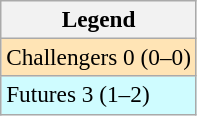<table class=wikitable style=font-size:97%>
<tr>
<th>Legend</th>
</tr>
<tr style="background:moccasin;">
<td>Challengers 0 (0–0)</td>
</tr>
<tr style="background:#cffcff;">
<td>Futures 3 (1–2)</td>
</tr>
</table>
